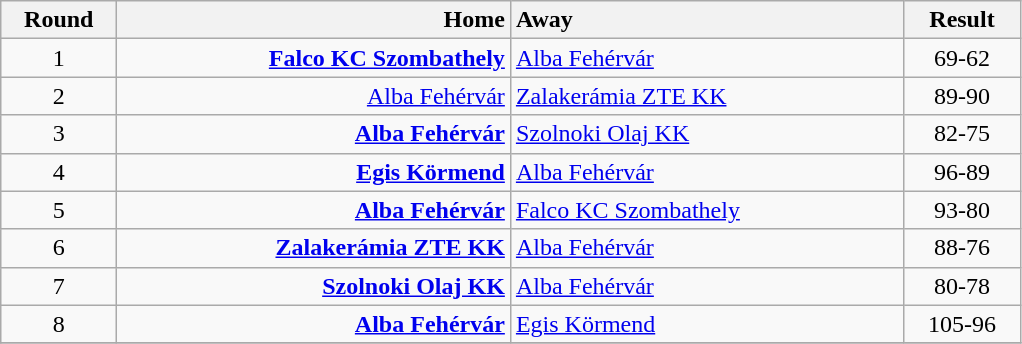<table class=wikitable style="text-align:center">
<tr>
<th style="width:70px;">Round</th>
<th style="width:255px; text-align:right;">Home</th>
<th style="width:255px; text-align:left;">Away</th>
<th style="width:70px;">Result</th>
</tr>
<tr>
<td>1</td>
<td align=right><strong><a href='#'>Falco KC Szombathely</a></strong></td>
<td align=left><a href='#'>Alba Fehérvár</a></td>
<td>69-62</td>
</tr>
<tr>
<td>2</td>
<td align=right><a href='#'>Alba Fehérvár</a></td>
<td align=left><a href='#'>Zalakerámia ZTE KK</a></td>
<td>89-90</td>
</tr>
<tr>
<td>3</td>
<td align=right><strong><a href='#'>Alba Fehérvár</a></strong></td>
<td align=left><a href='#'>Szolnoki Olaj KK</a></td>
<td>82-75</td>
</tr>
<tr>
<td>4</td>
<td align=right><strong><a href='#'>Egis Körmend</a></strong></td>
<td align=left><a href='#'>Alba Fehérvár</a></td>
<td>96-89</td>
</tr>
<tr>
<td>5</td>
<td align=right><strong><a href='#'>Alba Fehérvár</a></strong></td>
<td align=left><a href='#'>Falco KC Szombathely</a></td>
<td>93-80</td>
</tr>
<tr>
<td>6</td>
<td align=right><strong><a href='#'>Zalakerámia ZTE KK</a></strong></td>
<td align=left><a href='#'>Alba Fehérvár</a></td>
<td>88-76</td>
</tr>
<tr>
<td>7</td>
<td align=right><strong><a href='#'>Szolnoki Olaj KK</a></strong></td>
<td align=left><a href='#'>Alba Fehérvár</a></td>
<td>80-78</td>
</tr>
<tr>
<td>8</td>
<td align=right><strong><a href='#'>Alba Fehérvár</a></strong></td>
<td align=left><a href='#'>Egis Körmend</a></td>
<td>105-96</td>
</tr>
<tr>
</tr>
</table>
